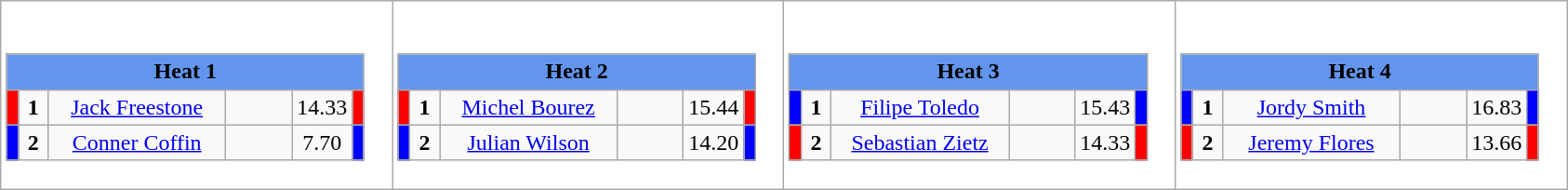<table class="wikitable" style="background:#fff;">
<tr>
<td><div><br><table class="wikitable">
<tr>
<td colspan="6"  style="text-align:center; background:#6495ed;"><strong>Heat 1</strong></td>
</tr>
<tr>
<td style="width:01px; background: #f00;"></td>
<td style="width:14px; text-align:center;"><strong>1</strong></td>
<td style="width:120px; text-align:center;"><a href='#'>Jack Freestone</a></td>
<td style="width:40px; text-align:center;"></td>
<td style="width:20px; text-align:center;">14.33</td>
<td style="width:01px; background: #f00;"></td>
</tr>
<tr>
<td style="width:01px; background: #00f;"></td>
<td style="width:14px; text-align:center;"><strong>2</strong></td>
<td style="width:120px; text-align:center;"><a href='#'>Conner Coffin</a></td>
<td style="width:40px; text-align:center;"></td>
<td style="width:20px; text-align:center;">7.70</td>
<td style="width:01px; background: #00f;"></td>
</tr>
</table>
</div></td>
<td><div><br><table class="wikitable">
<tr>
<td colspan="6"  style="text-align:center; background:#6495ed;"><strong>Heat 2</strong></td>
</tr>
<tr>
<td style="width:01px; background: #f00;"></td>
<td style="width:14px; text-align:center;"><strong>1</strong></td>
<td style="width:120px; text-align:center;"><a href='#'>Michel Bourez</a></td>
<td style="width:40px; text-align:center;"></td>
<td style="width:20px; text-align:center;">15.44</td>
<td style="width:01px; background: #f00;"></td>
</tr>
<tr>
<td style="width:01px; background: #00f;"></td>
<td style="width:14px; text-align:center;"><strong>2</strong></td>
<td style="width:120px; text-align:center;"><a href='#'>Julian Wilson</a></td>
<td style="width:40px; text-align:center;"></td>
<td style="width:20px; text-align:center;">14.20</td>
<td style="width:01px; background: #00f;"></td>
</tr>
</table>
</div></td>
<td><div><br><table class="wikitable">
<tr>
<td colspan="6"  style="text-align:center; background:#6495ed;"><strong>Heat 3</strong></td>
</tr>
<tr>
<td style="width:01px; background: #00f;"></td>
<td style="width:14px; text-align:center;"><strong>1</strong></td>
<td style="width:120px; text-align:center;"><a href='#'>Filipe Toledo</a></td>
<td style="width:40px; text-align:center;"></td>
<td style="width:20px; text-align:center;">15.43</td>
<td style="width:01px; background: #00f;"></td>
</tr>
<tr>
<td style="width:01px; background: #f00;"></td>
<td style="width:14px; text-align:center;"><strong>2</strong></td>
<td style="width:120px; text-align:center;"><a href='#'>Sebastian Zietz</a></td>
<td style="width:40px; text-align:center;"></td>
<td style="width:20px; text-align:center;">14.33</td>
<td style="width:01px; background: #f00;"></td>
</tr>
</table>
</div></td>
<td><div><br><table class="wikitable">
<tr>
<td colspan="6"  style="text-align:center; background:#6495ed;"><strong>Heat 4</strong></td>
</tr>
<tr>
<td style="width:01px; background: #00f;"></td>
<td style="width:14px; text-align:center;"><strong>1</strong></td>
<td style="width:120px; text-align:center;"><a href='#'>Jordy Smith</a></td>
<td style="width:40px; text-align:center;"></td>
<td style="width:20px; text-align:center;">16.83</td>
<td style="width:01px; background: #00f;"></td>
</tr>
<tr>
<td style="width:01px; background: #f00;"></td>
<td style="width:14px; text-align:center;"><strong>2</strong></td>
<td style="width:120px; text-align:center;"><a href='#'>Jeremy Flores</a></td>
<td style="width:40px; text-align:center;"></td>
<td style="width:20px; text-align:center;">13.66</td>
<td style="width:01px; background: #f00;"></td>
</tr>
</table>
</div></td>
</tr>
</table>
